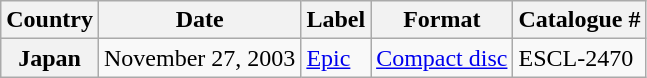<table class="wikitable plainrowheaders">
<tr>
<th>Country</th>
<th>Date</th>
<th>Label</th>
<th>Format</th>
<th>Catalogue #</th>
</tr>
<tr>
<th scope="row">Japan</th>
<td>November 27, 2003</td>
<td><a href='#'>Epic</a></td>
<td><a href='#'>Compact disc</a></td>
<td>ESCL-2470</td>
</tr>
</table>
